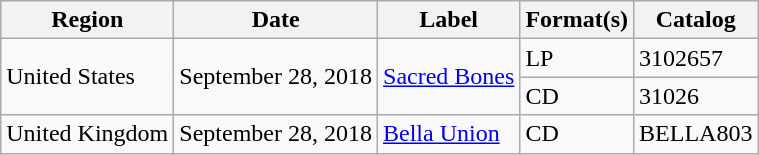<table class="wikitable">
<tr>
<th>Region</th>
<th>Date</th>
<th>Label</th>
<th>Format(s)</th>
<th>Catalog</th>
</tr>
<tr>
<td rowspan="2">United States</td>
<td rowspan="2">September 28, 2018</td>
<td rowspan="2"><a href='#'>Sacred Bones</a></td>
<td>LP</td>
<td>3102657</td>
</tr>
<tr>
<td>CD</td>
<td>31026</td>
</tr>
<tr>
<td>United Kingdom</td>
<td>September 28, 2018</td>
<td><a href='#'>Bella Union</a></td>
<td>CD</td>
<td>BELLA803</td>
</tr>
</table>
